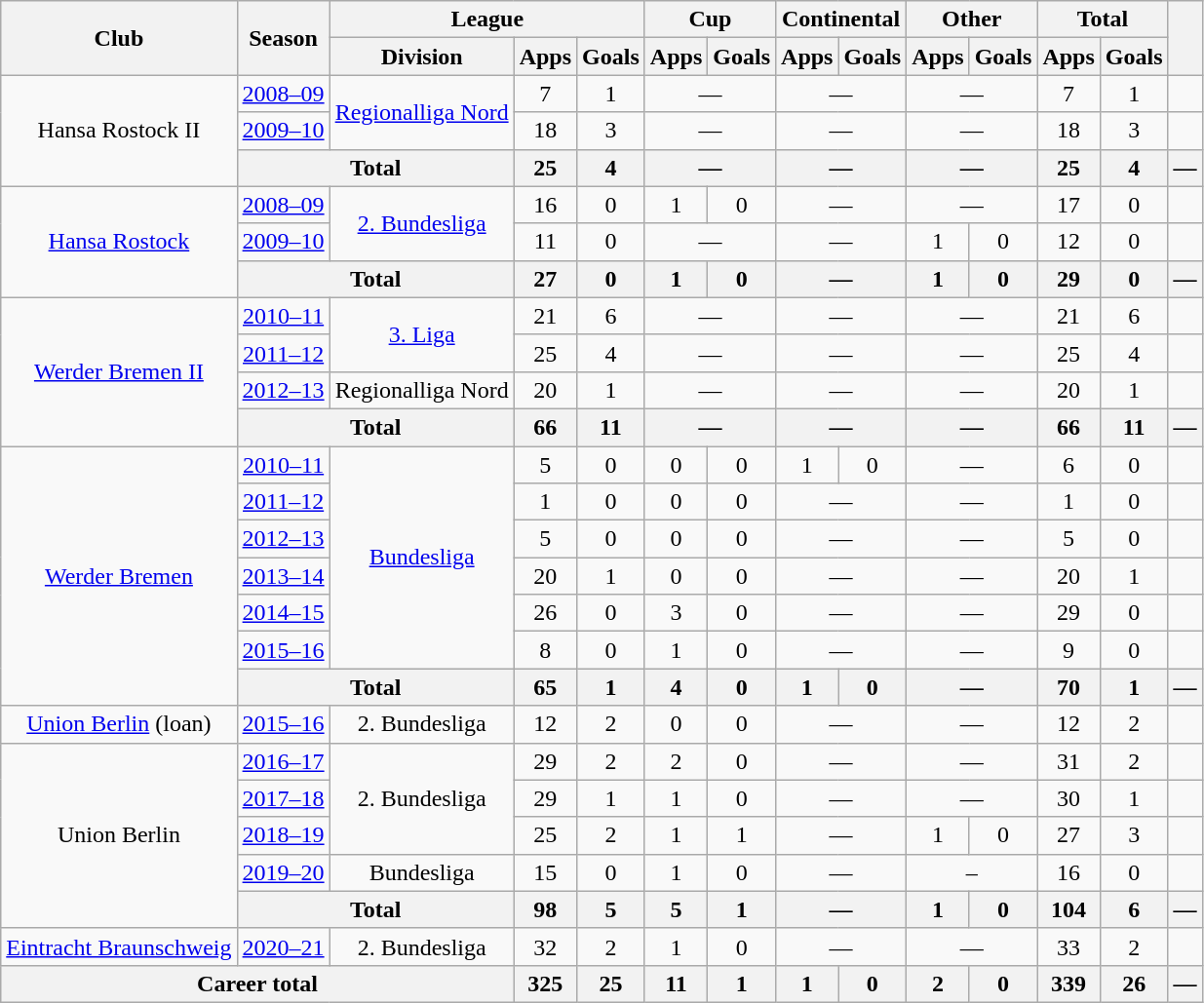<table class="wikitable" style="text-align:center">
<tr>
<th rowspan="2">Club</th>
<th rowspan="2">Season</th>
<th colspan="3">League</th>
<th colspan="2">Cup</th>
<th colspan="2">Continental</th>
<th colspan="2">Other</th>
<th colspan="2">Total</th>
<th rowspan="2"></th>
</tr>
<tr>
<th>Division</th>
<th>Apps</th>
<th>Goals</th>
<th>Apps</th>
<th>Goals</th>
<th>Apps</th>
<th>Goals</th>
<th>Apps</th>
<th>Goals</th>
<th>Apps</th>
<th>Goals</th>
</tr>
<tr>
<td rowspan="3">Hansa Rostock II</td>
<td><a href='#'>2008–09</a></td>
<td rowspan="2"><a href='#'>Regionalliga Nord</a></td>
<td>7</td>
<td>1</td>
<td colspan="2">—</td>
<td colspan="2">—</td>
<td colspan="2">—</td>
<td>7</td>
<td>1</td>
<td></td>
</tr>
<tr>
<td><a href='#'>2009–10</a></td>
<td>18</td>
<td>3</td>
<td colspan="2">—</td>
<td colspan="2">—</td>
<td colspan="2">—</td>
<td>18</td>
<td>3</td>
<td></td>
</tr>
<tr>
<th colspan="2">Total</th>
<th>25</th>
<th>4</th>
<th colspan="2">—</th>
<th colspan="2">—</th>
<th colspan="2">—</th>
<th>25</th>
<th>4</th>
<th>—</th>
</tr>
<tr>
<td rowspan="3"><a href='#'>Hansa Rostock</a></td>
<td><a href='#'>2008–09</a></td>
<td rowspan="2"><a href='#'>2. Bundesliga</a></td>
<td>16</td>
<td>0</td>
<td>1</td>
<td>0</td>
<td colspan="2">—</td>
<td colspan="2">—</td>
<td>17</td>
<td>0</td>
<td></td>
</tr>
<tr>
<td><a href='#'>2009–10</a></td>
<td>11</td>
<td>0</td>
<td colspan="2">—</td>
<td colspan="2">—</td>
<td>1</td>
<td>0</td>
<td>12</td>
<td>0</td>
<td></td>
</tr>
<tr>
<th colspan="2">Total</th>
<th>27</th>
<th>0</th>
<th>1</th>
<th>0</th>
<th colspan="2">—</th>
<th>1</th>
<th>0</th>
<th>29</th>
<th>0</th>
<th>—</th>
</tr>
<tr>
<td rowspan="4"><a href='#'>Werder Bremen II</a></td>
<td><a href='#'>2010–11</a></td>
<td rowspan="2"><a href='#'>3. Liga</a></td>
<td>21</td>
<td>6</td>
<td colspan="2">—</td>
<td colspan="2">—</td>
<td colspan="2">—</td>
<td>21</td>
<td>6</td>
<td></td>
</tr>
<tr>
<td><a href='#'>2011–12</a></td>
<td>25</td>
<td>4</td>
<td colspan="2">—</td>
<td colspan="2">—</td>
<td colspan="2">—</td>
<td>25</td>
<td>4</td>
<td></td>
</tr>
<tr>
<td><a href='#'>2012–13</a></td>
<td>Regionalliga Nord</td>
<td>20</td>
<td>1</td>
<td colspan="2">—</td>
<td colspan="2">—</td>
<td colspan="2">—</td>
<td>20</td>
<td>1</td>
<td></td>
</tr>
<tr>
<th colspan="2">Total</th>
<th>66</th>
<th>11</th>
<th colspan="2">—</th>
<th colspan="2">—</th>
<th colspan="2">—</th>
<th>66</th>
<th>11</th>
<th>—</th>
</tr>
<tr>
<td rowspan="7"><a href='#'>Werder Bremen</a></td>
<td><a href='#'>2010–11</a></td>
<td rowspan="6"><a href='#'>Bundesliga</a></td>
<td>5</td>
<td>0</td>
<td>0</td>
<td>0</td>
<td>1</td>
<td>0</td>
<td colspan="2">—</td>
<td>6</td>
<td>0</td>
<td></td>
</tr>
<tr>
<td><a href='#'>2011–12</a></td>
<td>1</td>
<td>0</td>
<td>0</td>
<td>0</td>
<td colspan="2">—</td>
<td colspan="2">—</td>
<td>1</td>
<td>0</td>
<td></td>
</tr>
<tr>
<td><a href='#'>2012–13</a></td>
<td>5</td>
<td>0</td>
<td>0</td>
<td>0</td>
<td colspan="2">—</td>
<td colspan="2">—</td>
<td>5</td>
<td>0</td>
<td></td>
</tr>
<tr>
<td><a href='#'>2013–14</a></td>
<td>20</td>
<td>1</td>
<td>0</td>
<td>0</td>
<td colspan="2">—</td>
<td colspan="2">—</td>
<td>20</td>
<td>1</td>
<td></td>
</tr>
<tr>
<td><a href='#'>2014–15</a></td>
<td>26</td>
<td>0</td>
<td>3</td>
<td>0</td>
<td colspan="2">—</td>
<td colspan="2">—</td>
<td>29</td>
<td>0</td>
<td></td>
</tr>
<tr>
<td><a href='#'>2015–16</a></td>
<td>8</td>
<td>0</td>
<td>1</td>
<td>0</td>
<td colspan="2">—</td>
<td colspan="2">—</td>
<td>9</td>
<td>0</td>
<td></td>
</tr>
<tr>
<th colspan="2">Total</th>
<th>65</th>
<th>1</th>
<th>4</th>
<th>0</th>
<th>1</th>
<th>0</th>
<th colspan="2">—</th>
<th>70</th>
<th>1</th>
<th>—</th>
</tr>
<tr>
<td><a href='#'>Union Berlin</a> (loan)</td>
<td><a href='#'>2015–16</a></td>
<td>2. Bundesliga</td>
<td>12</td>
<td>2</td>
<td>0</td>
<td>0</td>
<td colspan="2">—</td>
<td colspan="2">—</td>
<td>12</td>
<td>2</td>
<td></td>
</tr>
<tr>
<td rowspan="5">Union Berlin</td>
<td><a href='#'>2016–17</a></td>
<td rowspan="3">2. Bundesliga</td>
<td>29</td>
<td>2</td>
<td>2</td>
<td>0</td>
<td colspan="2">—</td>
<td colspan="2">—</td>
<td>31</td>
<td>2</td>
<td></td>
</tr>
<tr>
<td><a href='#'>2017–18</a></td>
<td>29</td>
<td>1</td>
<td>1</td>
<td>0</td>
<td colspan="2">—</td>
<td colspan="2">—</td>
<td>30</td>
<td>1</td>
<td></td>
</tr>
<tr>
<td><a href='#'>2018–19</a></td>
<td>25</td>
<td>2</td>
<td>1</td>
<td>1</td>
<td colspan="2">—</td>
<td>1</td>
<td>0</td>
<td>27</td>
<td>3</td>
<td></td>
</tr>
<tr>
<td><a href='#'>2019–20</a></td>
<td>Bundesliga</td>
<td>15</td>
<td>0</td>
<td>1</td>
<td>0</td>
<td colspan="2">—</td>
<td colspan="2">–</td>
<td>16</td>
<td>0</td>
<td></td>
</tr>
<tr>
<th colspan="2">Total</th>
<th>98</th>
<th>5</th>
<th>5</th>
<th>1</th>
<th colspan="2">—</th>
<th>1</th>
<th>0</th>
<th>104</th>
<th>6</th>
<th>—</th>
</tr>
<tr>
<td><a href='#'>Eintracht Braunschweig</a></td>
<td><a href='#'>2020–21</a></td>
<td>2. Bundesliga</td>
<td>32</td>
<td>2</td>
<td>1</td>
<td>0</td>
<td colspan="2">—</td>
<td colspan="2">—</td>
<td>33</td>
<td>2</td>
<td></td>
</tr>
<tr>
<th colspan="3">Career total</th>
<th>325</th>
<th>25</th>
<th>11</th>
<th>1</th>
<th>1</th>
<th>0</th>
<th>2</th>
<th>0</th>
<th>339</th>
<th>26</th>
<th>—</th>
</tr>
</table>
